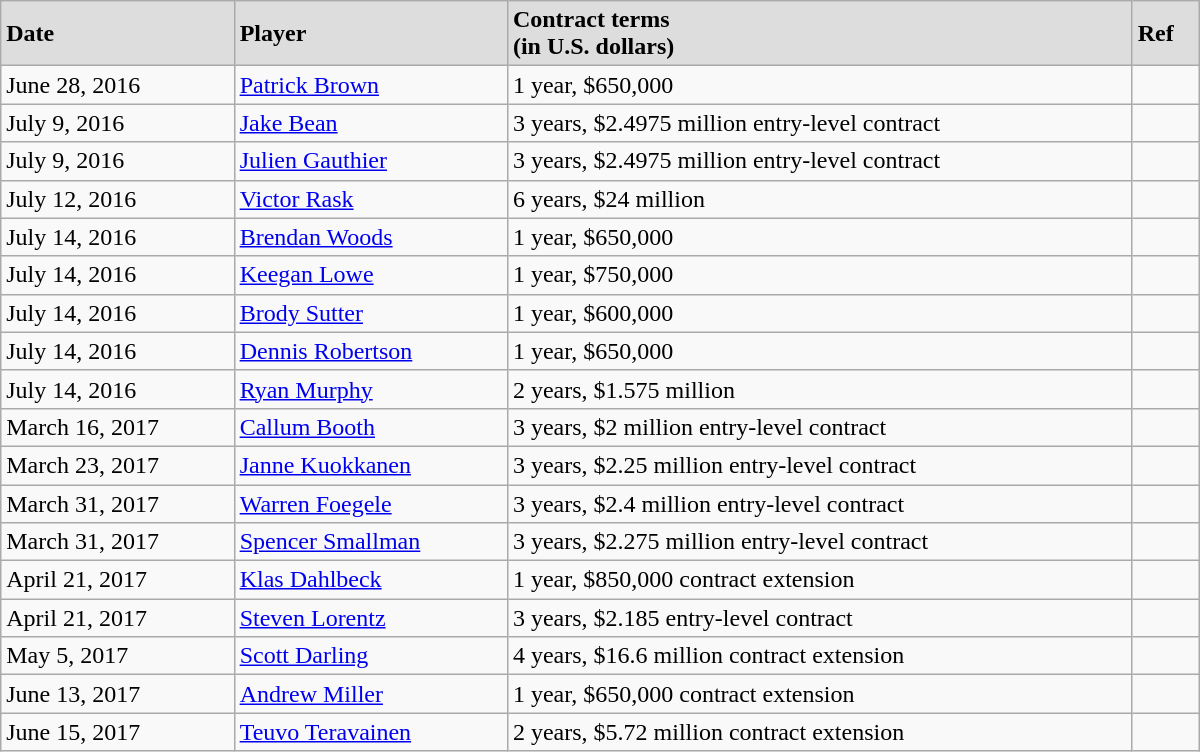<table class="wikitable" style="border-collapse: collapse; width: 50em; padding: 3;">
<tr style="background:#ddd;">
<td><strong>Date</strong></td>
<td><strong>Player</strong></td>
<td><strong>Contract terms</strong><br><strong>(in U.S. dollars)</strong></td>
<td><strong>Ref</strong></td>
</tr>
<tr>
<td>June 28, 2016</td>
<td><a href='#'>Patrick Brown</a></td>
<td>1 year, $650,000</td>
<td></td>
</tr>
<tr>
<td>July 9, 2016</td>
<td><a href='#'>Jake Bean</a></td>
<td>3 years, $2.4975 million entry-level contract</td>
<td></td>
</tr>
<tr>
<td>July 9, 2016</td>
<td><a href='#'>Julien Gauthier</a></td>
<td>3 years, $2.4975 million entry-level contract</td>
<td></td>
</tr>
<tr>
<td>July 12, 2016</td>
<td><a href='#'>Victor Rask</a></td>
<td>6 years, $24 million</td>
<td></td>
</tr>
<tr>
<td>July 14, 2016</td>
<td><a href='#'>Brendan Woods</a></td>
<td>1 year, $650,000</td>
<td></td>
</tr>
<tr>
<td>July 14, 2016</td>
<td><a href='#'>Keegan Lowe</a></td>
<td>1 year, $750,000</td>
<td></td>
</tr>
<tr>
<td>July 14, 2016</td>
<td><a href='#'>Brody Sutter</a></td>
<td>1 year, $600,000</td>
<td></td>
</tr>
<tr>
<td>July 14, 2016</td>
<td><a href='#'>Dennis Robertson</a></td>
<td>1 year, $650,000</td>
<td></td>
</tr>
<tr>
<td>July 14, 2016</td>
<td><a href='#'>Ryan Murphy</a></td>
<td>2 years, $1.575 million</td>
<td></td>
</tr>
<tr>
<td>March 16, 2017</td>
<td><a href='#'>Callum Booth</a></td>
<td>3 years, $2 million entry-level contract</td>
<td></td>
</tr>
<tr>
<td>March 23, 2017</td>
<td><a href='#'>Janne Kuokkanen</a></td>
<td>3 years, $2.25 million entry-level contract</td>
<td></td>
</tr>
<tr>
<td>March 31, 2017</td>
<td><a href='#'>Warren Foegele</a></td>
<td>3 years, $2.4 million entry-level contract</td>
<td></td>
</tr>
<tr>
<td>March 31, 2017</td>
<td><a href='#'>Spencer Smallman</a></td>
<td>3 years, $2.275 million entry-level contract</td>
<td></td>
</tr>
<tr>
<td>April 21, 2017</td>
<td><a href='#'>Klas Dahlbeck</a></td>
<td>1 year, $850,000 contract extension</td>
<td></td>
</tr>
<tr>
<td>April 21, 2017</td>
<td><a href='#'>Steven Lorentz</a></td>
<td>3 years, $2.185 entry-level contract</td>
<td></td>
</tr>
<tr>
<td>May 5, 2017</td>
<td><a href='#'>Scott Darling</a></td>
<td>4 years, $16.6 million contract extension</td>
<td></td>
</tr>
<tr>
<td>June 13, 2017</td>
<td><a href='#'>Andrew Miller</a></td>
<td>1 year, $650,000 contract extension</td>
<td></td>
</tr>
<tr>
<td>June 15, 2017</td>
<td><a href='#'>Teuvo Teravainen</a></td>
<td>2 years, $5.72 million contract extension</td>
<td></td>
</tr>
</table>
